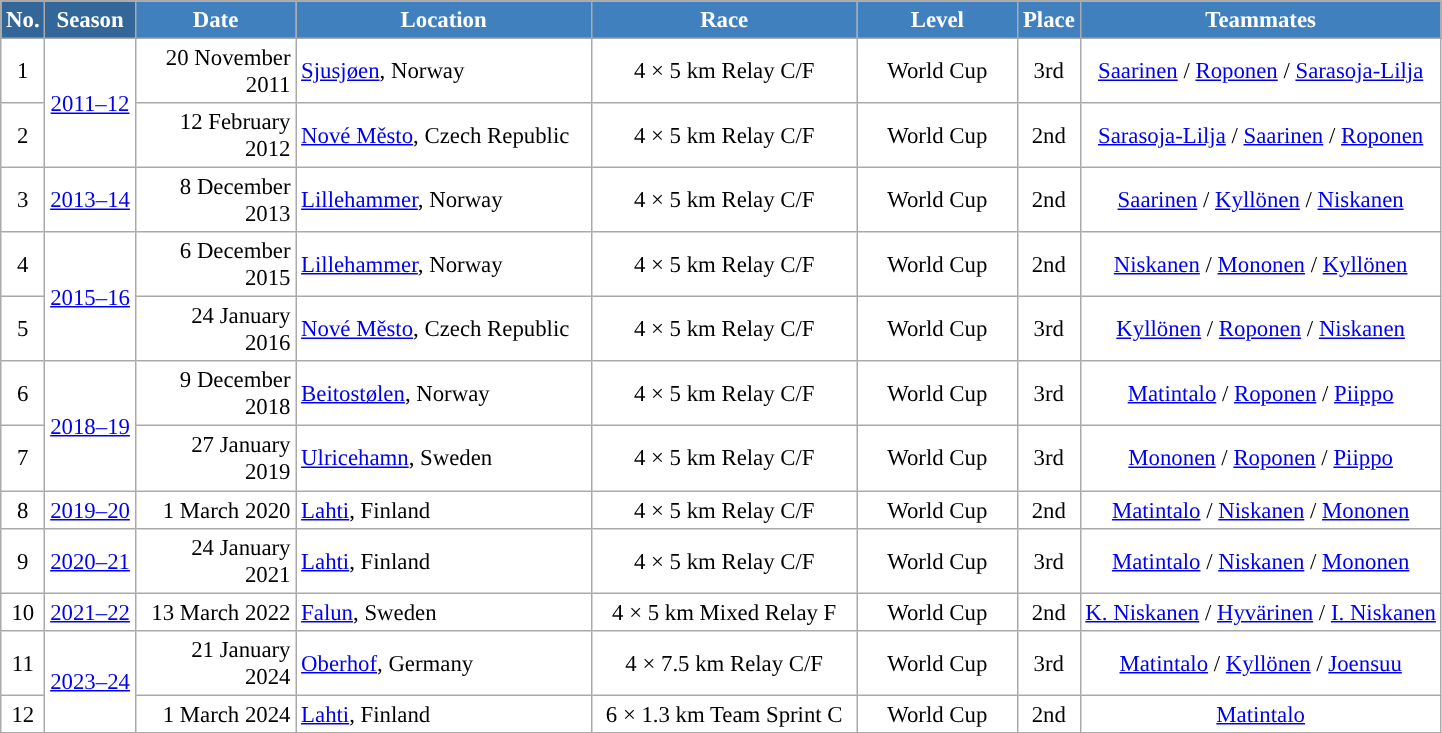<table class="wikitable sortable" style="font-size:95%; text-align:center; border:grey solid 1px; border-collapse:collapse; background:#ffffff;">
<tr style="background:#efefef;">
<th style="background-color:#369; color:white;">No.</th>
<th style="background-color:#369; color:white;">Season</th>
<th style="background-color:#4180be; color:white; width:100px;">Date</th>
<th style="background-color:#4180be; color:white; width:190px;">Location</th>
<th style="background-color:#4180be; color:white; width:170px;">Race</th>
<th style="background-color:#4180be; color:white; width:100px;">Level</th>
<th style="background-color:#4180be; color:white;">Place</th>
<th style="background-color:#4180be; color:white;">Teammates</th>
</tr>
<tr>
<td align=center>1</td>
<td rowspan="2" align=center><a href='#'>2011–12</a></td>
<td align=right>20 November 2011</td>
<td align=left> <a href='#'>Sjusjøen</a>, Norway</td>
<td>4 × 5 km Relay C/F</td>
<td> World Cup </td>
<td>3rd</td>
<td> <a href='#'>Saarinen</a> / <a href='#'>Roponen</a> / <a href='#'>Sarasoja-Lilja</a> </td>
</tr>
<tr>
<td align=center>2</td>
<td align=right>12 February 2012</td>
<td align=left> <a href='#'>Nové Město</a>, Czech Republic</td>
<td>4 × 5 km Relay C/F</td>
<td> World Cup </td>
<td>2nd</td>
<td><a href='#'>Sarasoja-Lilja</a> / <a href='#'>Saarinen</a> / <a href='#'>Roponen</a></td>
</tr>
<tr>
<td align=center>3</td>
<td align=center><a href='#'>2013–14</a></td>
<td align=right>8 December 2013</td>
<td align=left> <a href='#'>Lillehammer</a>, Norway</td>
<td>4 × 5 km Relay C/F</td>
<td> World Cup </td>
<td>2nd</td>
<td><a href='#'>Saarinen</a> / <a href='#'>Kyllönen</a> / <a href='#'>Niskanen</a></td>
</tr>
<tr>
<td align=center>4</td>
<td rowspan="2" align=center><a href='#'>2015–16</a></td>
<td align=right>6 December 2015</td>
<td align=left> <a href='#'>Lillehammer</a>, Norway</td>
<td>4 × 5 km Relay C/F</td>
<td> World Cup </td>
<td>2nd</td>
<td><a href='#'>Niskanen</a> / <a href='#'>Mononen</a> / <a href='#'>Kyllönen</a></td>
</tr>
<tr>
<td align=center>5</td>
<td align=right>24 January 2016</td>
<td align=left> <a href='#'>Nové Město</a>, Czech Republic</td>
<td>4 × 5 km Relay C/F</td>
<td> World Cup </td>
<td>3rd</td>
<td><a href='#'>Kyllönen</a> / <a href='#'>Roponen</a>  / <a href='#'>Niskanen</a></td>
</tr>
<tr>
<td align=center>6</td>
<td rowspan=2 align=center><a href='#'>2018–19</a></td>
<td align=right>9 December 2018</td>
<td align=left> <a href='#'>Beitostølen</a>, Norway</td>
<td>4 × 5 km Relay C/F</td>
<td>World Cup</td>
<td>3rd</td>
<td><a href='#'>Matintalo</a> / <a href='#'>Roponen</a> / <a href='#'>Piippo</a></td>
</tr>
<tr>
<td align=center>7</td>
<td align=right>27 January 2019</td>
<td align=left> <a href='#'>Ulricehamn</a>, Sweden</td>
<td>4 × 5 km Relay C/F</td>
<td> World Cup </td>
<td>3rd</td>
<td><a href='#'>Mononen</a> / <a href='#'>Roponen</a> / <a href='#'>Piippo</a></td>
</tr>
<tr>
<td align=center>8</td>
<td align=center><a href='#'>2019–20</a></td>
<td align=right>1 March 2020</td>
<td align=left> <a href='#'>Lahti</a>, Finland</td>
<td>4 × 5 km Relay C/F</td>
<td>World Cup</td>
<td>2nd</td>
<td><a href='#'>Matintalo</a> / <a href='#'>Niskanen</a> / <a href='#'>Mononen</a></td>
</tr>
<tr>
<td align=center>9</td>
<td align=center><a href='#'>2020–21</a></td>
<td align=right>24 January 2021</td>
<td align=left> <a href='#'>Lahti</a>, Finland</td>
<td>4 × 5 km Relay C/F</td>
<td>World Cup</td>
<td>3rd</td>
<td><a href='#'>Matintalo</a> / <a href='#'>Niskanen</a> / <a href='#'>Mononen</a></td>
</tr>
<tr>
<td align=center>10</td>
<td align=center><a href='#'>2021–22</a></td>
<td align=right>13 March 2022</td>
<td align=left> <a href='#'>Falun</a>, Sweden</td>
<td>4 × 5 km Mixed Relay F</td>
<td>World Cup</td>
<td>2nd</td>
<td><a href='#'>K. Niskanen</a> / <a href='#'>Hyvärinen</a> / <a href='#'>I. Niskanen</a></td>
</tr>
<tr>
<td align=center>11</td>
<td rowspan=2 align=center><a href='#'>2023–24</a></td>
<td align=right>21 January 2024</td>
<td align=left> <a href='#'>Oberhof</a>, Germany</td>
<td>4 × 7.5 km Relay C/F</td>
<td>World Cup</td>
<td>3rd</td>
<td><a href='#'>Matintalo</a> / <a href='#'>Kyllönen</a> / <a href='#'>Joensuu</a></td>
</tr>
<tr>
<td align=center>12</td>
<td align=right>1 March 2024</td>
<td align=left> <a href='#'>Lahti</a>, Finland</td>
<td>6 × 1.3 km Team Sprint C</td>
<td>World Cup</td>
<td>2nd</td>
<td><a href='#'>Matintalo</a></td>
</tr>
</table>
